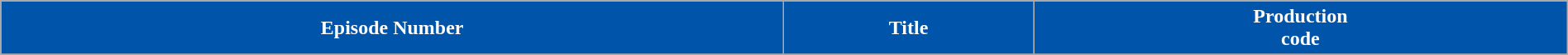<table class="wikitable plainrowheaders" style="width: 100%; margin-right: 0;">
<tr>
<th style="background: #0055AA; color: #ffffff;">Episode Number</th>
<th style="background: #0055AA; color: #ffffff;">Title</th>
<th style="background: #0055AA; color: #ffffff;">Production<br>code</th>
</tr>
<tr>
</tr>
</table>
